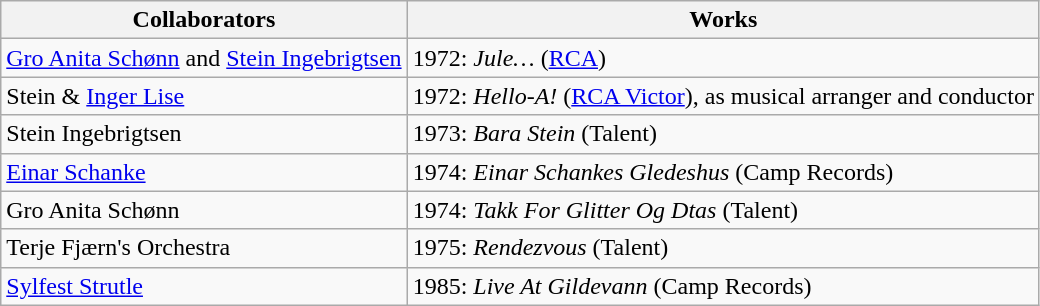<table class="wikitable">
<tr>
<th>Collaborators</th>
<th>Works</th>
</tr>
<tr>
<td><a href='#'>Gro Anita Schønn</a> and <a href='#'>Stein Ingebrigtsen</a></td>
<td>1972: <em>Jule…</em> (<a href='#'>RCA</a>)</td>
</tr>
<tr>
<td>Stein & <a href='#'>Inger Lise</a></td>
<td>1972: <em>Hello-A!</em> (<a href='#'>RCA Victor</a>), as musical arranger and conductor</td>
</tr>
<tr>
<td>Stein Ingebrigtsen</td>
<td>1973: <em>Bara Stein</em> (Talent)</td>
</tr>
<tr>
<td><a href='#'>Einar Schanke</a></td>
<td>1974: <em>Einar Schankes Gledeshus</em> (Camp Records)</td>
</tr>
<tr>
<td>Gro Anita Schønn</td>
<td>1974: <em>Takk For Glitter Og Dtas</em> (Talent)</td>
</tr>
<tr>
<td>Terje Fjærn's Orchestra</td>
<td>1975: <em>Rendezvous</em> (Talent)</td>
</tr>
<tr>
<td><a href='#'>Sylfest Strutle</a></td>
<td>1985: <em>Live At Gildevann</em> (Camp Records)</td>
</tr>
</table>
